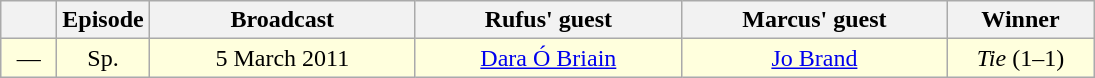<table class="wikitable" style="text-align:center;">
<tr>
<th width=30px></th>
<th width=50px>Episode</th>
<th width=170px>Broadcast</th>
<th width=170px>Rufus' guest</th>
<th width=170px>Marcus' guest</th>
<th width=90px>Winner</th>
</tr>
<tr bgcolor=ffffdd>
<td>—</td>
<td>Sp.</td>
<td>5 March 2011</td>
<td><a href='#'>Dara Ó Briain</a></td>
<td><a href='#'>Jo Brand</a></td>
<td><em>Tie</em> (1–1)</td>
</tr>
</table>
